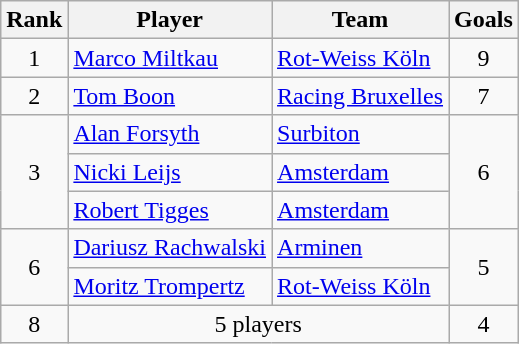<table class="wikitable" style="text-align:center">
<tr>
<th>Rank</th>
<th>Player</th>
<th>Team</th>
<th>Goals</th>
</tr>
<tr>
<td>1</td>
<td align=left> <a href='#'>Marco Miltkau</a></td>
<td align=left> <a href='#'>Rot-Weiss Köln</a></td>
<td>9</td>
</tr>
<tr>
<td>2</td>
<td align=left> <a href='#'>Tom Boon</a></td>
<td align=left> <a href='#'>Racing Bruxelles</a></td>
<td>7</td>
</tr>
<tr>
<td rowspan=3>3</td>
<td align=left> <a href='#'>Alan Forsyth</a></td>
<td align=left> <a href='#'>Surbiton</a></td>
<td rowspan=3>6</td>
</tr>
<tr>
<td align=left> <a href='#'>Nicki Leijs</a></td>
<td align=left> <a href='#'>Amsterdam</a></td>
</tr>
<tr>
<td align=left> <a href='#'>Robert Tigges</a></td>
<td align=left> <a href='#'>Amsterdam</a></td>
</tr>
<tr>
<td rowspan=2>6</td>
<td align=left> <a href='#'>Dariusz Rachwalski</a></td>
<td align=left> <a href='#'>Arminen</a></td>
<td rowspan=2>5</td>
</tr>
<tr>
<td align=left> <a href='#'>Moritz Trompertz</a></td>
<td align=left> <a href='#'>Rot-Weiss Köln</a></td>
</tr>
<tr>
<td>8</td>
<td colspan=2>5 players</td>
<td>4</td>
</tr>
</table>
